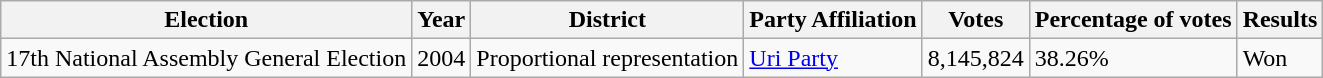<table class="wikitable">
<tr>
<th>Election</th>
<th>Year</th>
<th>District</th>
<th>Party Affiliation</th>
<th>Votes</th>
<th>Percentage of votes</th>
<th>Results</th>
</tr>
<tr>
<td>17th National Assembly General Election</td>
<td>2004</td>
<td>Proportional representation</td>
<td><a href='#'>Uri Party</a></td>
<td>8,145,824</td>
<td>38.26%</td>
<td>Won</td>
</tr>
</table>
